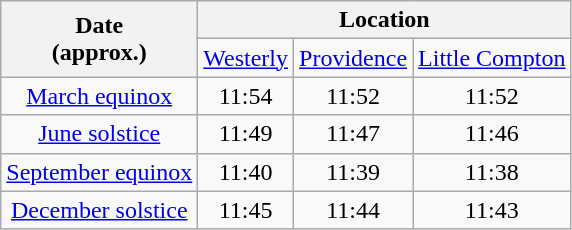<table class="wikitable" style="text-align:center;">
<tr>
<th rowspan=2>Date<br>(approx.)</th>
<th colspan=3>Location</th>
</tr>
<tr>
<td><a href='#'>Westerly</a></td>
<td><a href='#'>Providence</a></td>
<td><a href='#'>Little Compton</a></td>
</tr>
<tr>
<td><a href='#'>March equinox</a></td>
<td>11:54</td>
<td>11:52</td>
<td>11:52</td>
</tr>
<tr>
<td><a href='#'>June solstice</a></td>
<td>11:49</td>
<td>11:47</td>
<td>11:46</td>
</tr>
<tr>
<td><a href='#'>September equinox</a></td>
<td>11:40</td>
<td>11:39</td>
<td>11:38</td>
</tr>
<tr>
<td><a href='#'>December solstice</a></td>
<td>11:45</td>
<td>11:44</td>
<td>11:43</td>
</tr>
</table>
